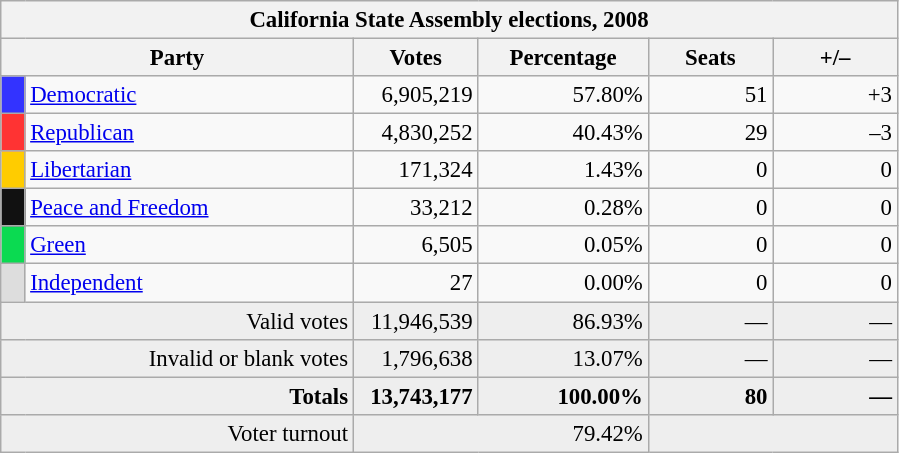<table class="wikitable" style="font-size:95%;">
<tr>
<th colspan="6">California State Assembly elections, 2008</th>
</tr>
<tr>
<th colspan=2 style="width: 15em">Party</th>
<th style="width: 5em">Votes</th>
<th style="width: 7em">Percentage</th>
<th style="width: 5em">Seats</th>
<th style="width: 5em">+/–</th>
</tr>
<tr>
<th style="background-color:#3333FF; width: 3px"></th>
<td style="width: 130px"><a href='#'>Democratic</a></td>
<td align="right">6,905,219</td>
<td align="right">57.80%</td>
<td align="right">51</td>
<td align="right">+3</td>
</tr>
<tr>
<th style="background-color:#FF3333; width: 3px"></th>
<td style="width: 130px"><a href='#'>Republican</a></td>
<td align="right">4,830,252</td>
<td align="right">40.43%</td>
<td align="right">29</td>
<td align="right">–3</td>
</tr>
<tr>
<th style="background-color:#FFCC00; width: 3px"></th>
<td style="width: 130px"><a href='#'>Libertarian</a></td>
<td align="right">171,324</td>
<td align="right">1.43%</td>
<td align="right">0</td>
<td align="right">0</td>
</tr>
<tr>
<th style="background-color:#111111; width: 3px"></th>
<td style="width: 130px"><a href='#'>Peace and Freedom</a></td>
<td align="right">33,212</td>
<td align="right">0.28%</td>
<td align="right">0</td>
<td align="right">0</td>
</tr>
<tr>
<th style="background-color:#0BDA51; width: 3px"></th>
<td style="width: 130px"><a href='#'>Green</a></td>
<td align="right">6,505</td>
<td align="right">0.05%</td>
<td align="right">0</td>
<td align="right">0</td>
</tr>
<tr>
<th style="background-color:#DDDDDD; width: 3px"></th>
<td style="width: 130px"><a href='#'>Independent</a></td>
<td align="right">27</td>
<td align="right">0.00%</td>
<td align="right">0</td>
<td align="right">0</td>
</tr>
<tr bgcolor="#EEEEEE">
<td colspan="2" align="right">Valid votes</td>
<td align="right">11,946,539</td>
<td align="right">86.93%</td>
<td align="right">—</td>
<td align="right">—</td>
</tr>
<tr bgcolor="#EEEEEE">
<td colspan="2" align="right">Invalid or blank votes</td>
<td align="right">1,796,638</td>
<td align="right">13.07%</td>
<td align="right">—</td>
<td align="right">—</td>
</tr>
<tr bgcolor="#EEEEEE">
<td colspan="2" align="right"><strong>Totals</strong></td>
<td align="right"><strong>13,743,177</strong></td>
<td align="right"><strong>100.00%</strong></td>
<td align="right"><strong>80</strong></td>
<td align="right"><strong>—</strong></td>
</tr>
<tr bgcolor="#EEEEEE">
<td colspan="2" align="right">Voter turnout</td>
<td colspan="2" align="right">79.42%</td>
<td colspan="2" align="right"></td>
</tr>
</table>
